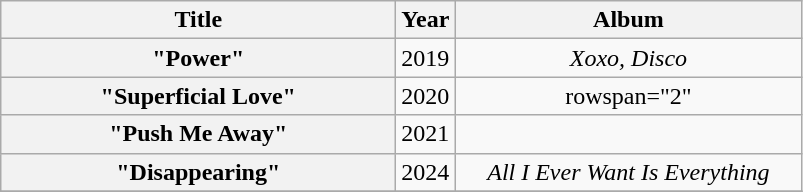<table class="wikitable plainrowheaders" style="text-align:center;">
<tr>
<th scope="col" rowspan="1" style="width:16em;">Title</th>
<th scope="col" rowspan="1" style="width:1em;">Year</th>
<th scope="col" rowspan="1" style="width:14em;">Album</th>
</tr>
<tr>
<th scope="row">"Power"<br></th>
<td>2019</td>
<td><em>Xoxo, Disco</em></td>
</tr>
<tr>
<th scope="row">"Superficial Love"<br></th>
<td>2020</td>
<td>rowspan="2" </td>
</tr>
<tr>
<th scope="row">"Push Me Away"<br></th>
<td>2021</td>
</tr>
<tr>
<th scope="row">"Disappearing"<br></th>
<td>2024</td>
<td><em>All I Ever Want Is Everything</em></td>
</tr>
<tr>
</tr>
</table>
